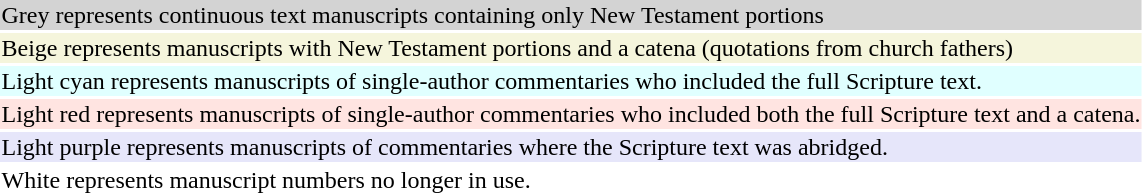<table style="background:transparent">
<tr>
<td bgcolor="lightgrey">Grey represents continuous text manuscripts containing only New Testament portions</td>
</tr>
<tr>
<td bgcolor="beige">Beige represents manuscripts with New Testament portions and a catena (quotations from church fathers)</td>
</tr>
<tr>
<td bgcolor="LightCyan">Light cyan represents manuscripts of single-author commentaries who included the full Scripture text.</td>
</tr>
<tr>
<td bgcolor="MistyRose">Light red represents manuscripts of single-author commentaries who included both the full Scripture text and a catena.</td>
</tr>
<tr>
<td bgcolor="Lavender">Light purple represents manuscripts of commentaries where the Scripture text was abridged.</td>
</tr>
<tr>
<td bgcolor="white">White represents manuscript numbers no longer in use.</td>
</tr>
</table>
